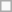<table class="wikitable">
<tr>
<td></td>
</tr>
</table>
